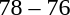<table style="text-align:center;">
<tr>
<th width=200></th>
<th width=100></th>
<th width=200></th>
<th></th>
</tr>
<tr>
<td align=right><strong></strong></td>
<td>78 – 76</td>
<td align=left></td>
</tr>
</table>
